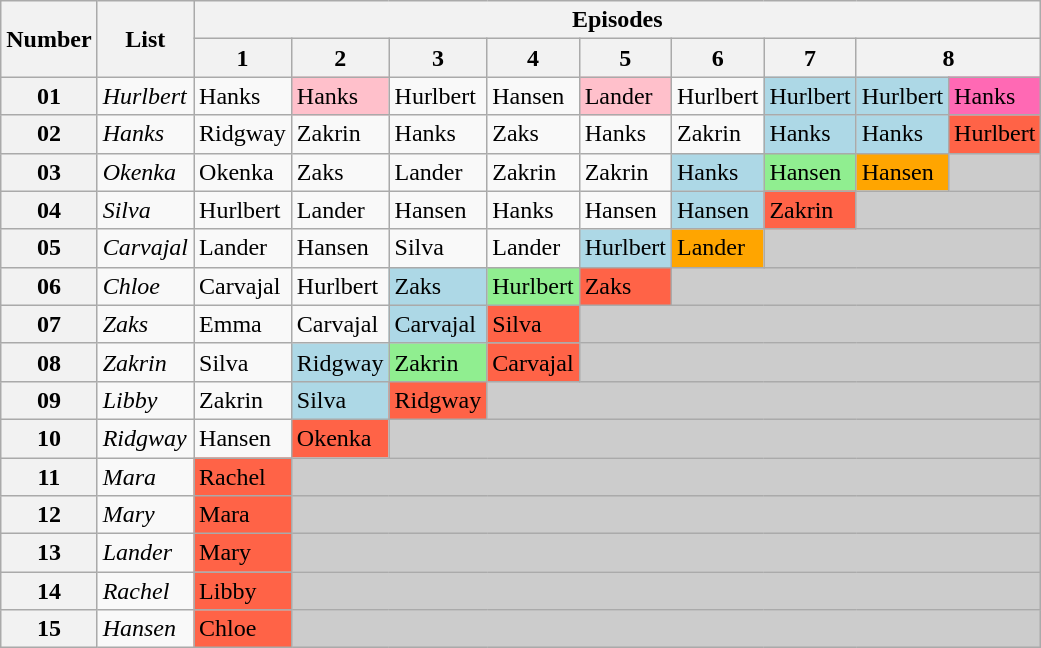<table class="wikitable">
<tr>
<th rowspan=2>Number</th>
<th rowspan=2>List</th>
<th colspan=9>Episodes</th>
</tr>
<tr>
<th>1</th>
<th>2</th>
<th>3</th>
<th>4</th>
<th>5</th>
<th>6</th>
<th>7</th>
<th colspan=2>8</th>
</tr>
<tr>
<th>01</th>
<td><em>Hurlbert</em></td>
<td>Hanks</td>
<td style="background:pink;">Hanks</td>
<td>Hurlbert</td>
<td>Hansen</td>
<td style="background:pink;">Lander</td>
<td>Hurlbert</td>
<td style="background:lightblue;">Hurlbert</td>
<td style="background:lightblue;">Hurlbert</td>
<td style="background:hotpink;">Hanks</td>
</tr>
<tr>
<th>02</th>
<td><em>Hanks</em></td>
<td>Ridgway</td>
<td>Zakrin</td>
<td>Hanks</td>
<td>Zaks</td>
<td>Hanks</td>
<td>Zakrin</td>
<td style="background:lightblue;">Hanks</td>
<td style="background:lightblue;">Hanks</td>
<td style="background:tomato;">Hurlbert</td>
</tr>
<tr>
<th>03</th>
<td><em>Okenka</em></td>
<td>Okenka</td>
<td>Zaks</td>
<td>Lander</td>
<td>Zakrin</td>
<td>Zakrin</td>
<td style="background:lightblue;">Hanks</td>
<td style="background:lightgreen;">Hansen</td>
<td style="background:orange;">Hansen</td>
<td style="background:#ccc;"></td>
</tr>
<tr>
<th>04</th>
<td><em>Silva</em></td>
<td>Hurlbert</td>
<td>Lander</td>
<td>Hansen</td>
<td>Hanks</td>
<td>Hansen</td>
<td style="background:lightblue;">Hansen</td>
<td style="background:tomato;">Zakrin</td>
<td colspan="2" style="background:#ccc;"></td>
</tr>
<tr>
<th>05</th>
<td><em>Carvajal</em></td>
<td>Lander</td>
<td>Hansen</td>
<td>Silva</td>
<td>Lander</td>
<td style="background:lightblue;">Hurlbert</td>
<td style="background:orange;">Lander</td>
<td colspan="3" style="background:#ccc;"></td>
</tr>
<tr>
<th>06</th>
<td><em>Chloe</em></td>
<td>Carvajal</td>
<td>Hurlbert</td>
<td style="background:lightblue;">Zaks</td>
<td style="background:lightgreen;">Hurlbert</td>
<td style="background:tomato;">Zaks</td>
<td colspan="4" style="background:#ccc;"></td>
</tr>
<tr>
<th>07</th>
<td><em>Zaks</em></td>
<td>Emma</td>
<td>Carvajal</td>
<td style="background:lightblue;">Carvajal</td>
<td style="background:tomato;">Silva</td>
<td colspan="5" style="background:#ccc;"></td>
</tr>
<tr>
<th>08</th>
<td><em>Zakrin</em></td>
<td>Silva</td>
<td style="background:lightblue;">Ridgway</td>
<td style="background:lightgreen;">Zakrin</td>
<td style="background:tomato;">Carvajal</td>
<td colspan="6" style="background:#ccc;"></td>
</tr>
<tr>
<th>09</th>
<td><em>Libby</em></td>
<td>Zakrin</td>
<td style="background:lightblue;">Silva</td>
<td style="background:tomato;">Ridgway</td>
<td colspan="7" style="background:#ccc;"></td>
</tr>
<tr>
<th>10</th>
<td><em>Ridgway</em></td>
<td>Hansen</td>
<td style="background:tomato;">Okenka</td>
<td colspan="8" style="background:#ccc;"></td>
</tr>
<tr>
<th>11</th>
<td><em>Mara</em></td>
<td style="background:tomato;">Rachel</td>
<td style="background:#ccc;" colspan="9"></td>
</tr>
<tr>
<th>12</th>
<td><em>Mary</em></td>
<td style="background:tomato;">Mara</td>
<td style="background:#ccc;" colspan="9"></td>
</tr>
<tr>
<th>13</th>
<td><em>Lander</em></td>
<td style="background:tomato;">Mary</td>
<td style="background:#ccc;" colspan="9"></td>
</tr>
<tr>
<th>14</th>
<td><em>Rachel</em></td>
<td style="background:tomato;">Libby</td>
<td style="background:#ccc;" colspan="9"></td>
</tr>
<tr>
<th>15</th>
<td><em>Hansen</em></td>
<td style="background:tomato;">Chloe</td>
<td style="background:#ccc;" colspan="9"></td>
</tr>
</table>
